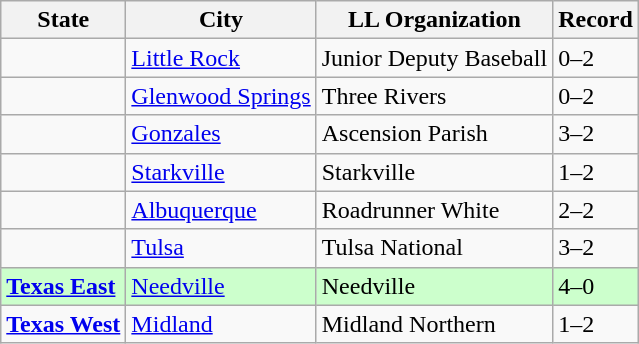<table class="wikitable">
<tr>
<th>State</th>
<th>City</th>
<th>LL Organization</th>
<th>Record</th>
</tr>
<tr>
<td><strong></strong></td>
<td><a href='#'>Little Rock</a></td>
<td>Junior Deputy Baseball</td>
<td>0–2</td>
</tr>
<tr>
<td><strong></strong></td>
<td><a href='#'>Glenwood Springs</a></td>
<td>Three Rivers</td>
<td>0–2</td>
</tr>
<tr>
<td><strong></strong></td>
<td><a href='#'>Gonzales</a></td>
<td>Ascension Parish</td>
<td>3–2</td>
</tr>
<tr>
<td><strong></strong></td>
<td><a href='#'>Starkville</a></td>
<td>Starkville</td>
<td>1–2</td>
</tr>
<tr>
<td><strong></strong></td>
<td><a href='#'>Albuquerque</a></td>
<td>Roadrunner White</td>
<td>2–2</td>
</tr>
<tr>
<td><strong></strong></td>
<td><a href='#'>Tulsa</a></td>
<td>Tulsa National</td>
<td>3–2</td>
</tr>
<tr bgcolor="ccffcc">
<td> <strong><a href='#'>Texas East</a></strong></td>
<td><a href='#'>Needville</a></td>
<td>Needville</td>
<td>4–0</td>
</tr>
<tr>
<td> <strong><a href='#'>Texas West</a></strong></td>
<td><a href='#'>Midland</a></td>
<td>Midland Northern</td>
<td>1–2</td>
</tr>
</table>
